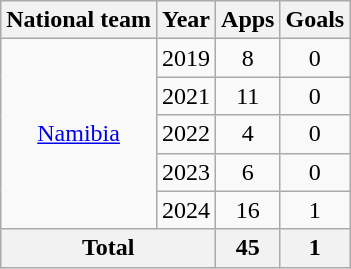<table class=wikitable style=text-align:center>
<tr>
<th>National team</th>
<th>Year</th>
<th>Apps</th>
<th>Goals</th>
</tr>
<tr>
<td rowspan="5"><a href='#'>Namibia</a></td>
<td>2019</td>
<td>8</td>
<td>0</td>
</tr>
<tr>
<td>2021</td>
<td>11</td>
<td>0</td>
</tr>
<tr>
<td>2022</td>
<td>4</td>
<td>0</td>
</tr>
<tr>
<td>2023</td>
<td>6</td>
<td>0</td>
</tr>
<tr>
<td>2024</td>
<td>16</td>
<td>1</td>
</tr>
<tr>
<th colspan="2">Total</th>
<th>45</th>
<th>1</th>
</tr>
</table>
